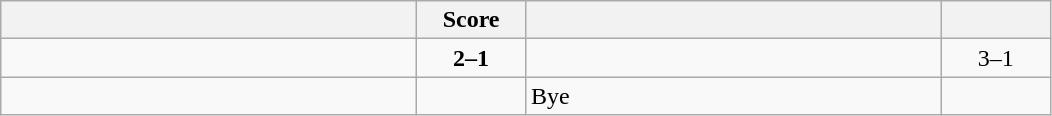<table class="wikitable" style="text-align: center; ">
<tr>
<th align="right" width="270"></th>
<th width="65">Score</th>
<th align="left" width="270"></th>
<th width="65"></th>
</tr>
<tr>
<td align="left"><strong></strong></td>
<td><strong>2–1</strong></td>
<td align="left"></td>
<td>3–1 <strong></strong></td>
</tr>
<tr>
<td align="left"><strong></strong></td>
<td></td>
<td align="left">Bye</td>
<td></td>
</tr>
</table>
